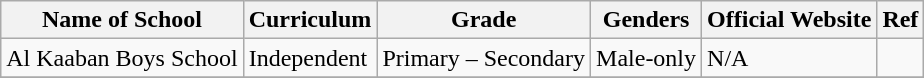<table class="wikitable">
<tr>
<th>Name of School</th>
<th>Curriculum</th>
<th>Grade</th>
<th>Genders</th>
<th>Official Website</th>
<th>Ref</th>
</tr>
<tr>
<td>Al Kaaban Boys School</td>
<td>Independent</td>
<td>Primary – Secondary</td>
<td>Male-only</td>
<td>N/A</td>
<td></td>
</tr>
<tr>
</tr>
</table>
